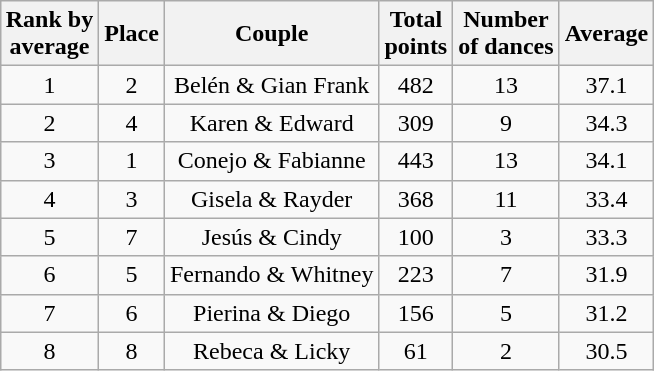<table class="wikitable sortable" style="margin:auto; text-align:center;">
<tr>
<th>Rank by<br>average</th>
<th>Place</th>
<th>Couple</th>
<th>Total<br>points</th>
<th>Number<br>of dances</th>
<th>Average</th>
</tr>
<tr>
<td>1</td>
<td>2</td>
<td>Belén & Gian Frank</td>
<td>482</td>
<td>13</td>
<td>37.1</td>
</tr>
<tr>
<td>2</td>
<td>4</td>
<td>Karen & Edward</td>
<td>309</td>
<td>9</td>
<td>34.3</td>
</tr>
<tr>
<td>3</td>
<td>1</td>
<td>Conejo & Fabianne</td>
<td>443</td>
<td>13</td>
<td>34.1</td>
</tr>
<tr>
<td>4</td>
<td>3</td>
<td>Gisela & Rayder</td>
<td>368</td>
<td>11</td>
<td>33.4</td>
</tr>
<tr>
<td>5</td>
<td>7</td>
<td>Jesús & Cindy</td>
<td>100</td>
<td>3</td>
<td>33.3</td>
</tr>
<tr>
<td>6</td>
<td>5</td>
<td>Fernando & Whitney</td>
<td>223</td>
<td>7</td>
<td>31.9</td>
</tr>
<tr>
<td>7</td>
<td>6</td>
<td>Pierina & Diego</td>
<td>156</td>
<td>5</td>
<td>31.2</td>
</tr>
<tr>
<td>8</td>
<td>8</td>
<td>Rebeca & Licky</td>
<td>61</td>
<td>2</td>
<td>30.5</td>
</tr>
</table>
